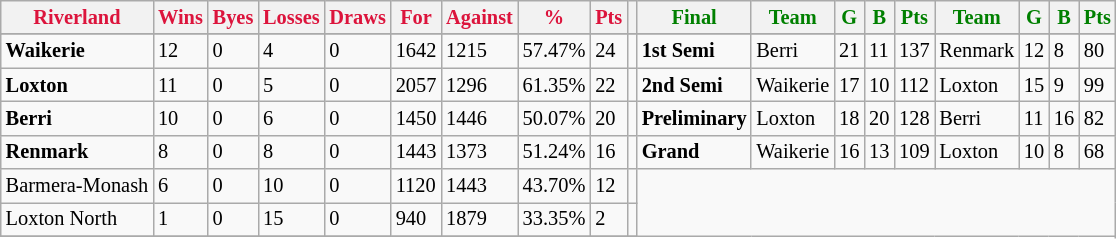<table style="font-size: 85%; text-align: left;" class="wikitable">
<tr>
<th style="color:crimson">Riverland</th>
<th style="color:crimson">Wins</th>
<th style="color:crimson">Byes</th>
<th style="color:crimson">Losses</th>
<th style="color:crimson">Draws</th>
<th style="color:crimson">For</th>
<th style="color:crimson">Against</th>
<th style="color:crimson">%</th>
<th style="color:crimson">Pts</th>
<th></th>
<th style="color:green">Final</th>
<th style="color:green">Team</th>
<th style="color:green">G</th>
<th style="color:green">B</th>
<th style="color:green">Pts</th>
<th style="color:green">Team</th>
<th style="color:green">G</th>
<th style="color:green">B</th>
<th style="color:green">Pts</th>
</tr>
<tr>
</tr>
<tr>
</tr>
<tr>
<td><strong>Waikerie</strong></td>
<td>12</td>
<td>0</td>
<td>4</td>
<td>0</td>
<td>1642</td>
<td>1215</td>
<td>57.47%</td>
<td>24</td>
<td></td>
<td><strong>1st Semi</strong></td>
<td>Berri</td>
<td>21</td>
<td>11</td>
<td>137</td>
<td>Renmark</td>
<td>12</td>
<td>8</td>
<td>80</td>
</tr>
<tr>
<td><strong>Loxton</strong></td>
<td>11</td>
<td>0</td>
<td>5</td>
<td>0</td>
<td>2057</td>
<td>1296</td>
<td>61.35%</td>
<td>22</td>
<td></td>
<td><strong>2nd Semi</strong></td>
<td>Waikerie</td>
<td>17</td>
<td>10</td>
<td>112</td>
<td>Loxton</td>
<td>15</td>
<td>9</td>
<td>99</td>
</tr>
<tr>
<td><strong>Berri</strong></td>
<td>10</td>
<td>0</td>
<td>6</td>
<td>0</td>
<td>1450</td>
<td>1446</td>
<td>50.07%</td>
<td>20</td>
<td></td>
<td><strong>Preliminary</strong></td>
<td>Loxton</td>
<td>18</td>
<td>20</td>
<td>128</td>
<td>Berri</td>
<td>11</td>
<td>16</td>
<td>82</td>
</tr>
<tr>
<td><strong>Renmark</strong></td>
<td>8</td>
<td>0</td>
<td>8</td>
<td>0</td>
<td>1443</td>
<td>1373</td>
<td>51.24%</td>
<td>16</td>
<td></td>
<td><strong>Grand</strong></td>
<td>Waikerie</td>
<td>16</td>
<td>13</td>
<td>109</td>
<td>Loxton</td>
<td>10</td>
<td>8</td>
<td>68</td>
</tr>
<tr>
<td>Barmera-Monash</td>
<td>6</td>
<td>0</td>
<td>10</td>
<td>0</td>
<td>1120</td>
<td>1443</td>
<td>43.70%</td>
<td>12</td>
<td></td>
</tr>
<tr>
<td>Loxton North</td>
<td>1</td>
<td>0</td>
<td>15</td>
<td>0</td>
<td>940</td>
<td>1879</td>
<td>33.35%</td>
<td>2</td>
<td></td>
</tr>
<tr>
</tr>
</table>
